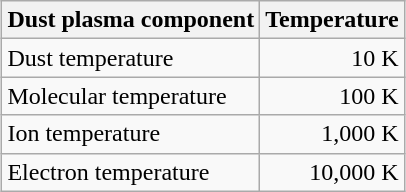<table class="wikitable" style="margin:auto;">
<tr>
<th>Dust plasma component</th>
<th>Temperature</th>
</tr>
<tr>
<td>Dust temperature</td>
<td align=right>10 K</td>
</tr>
<tr>
<td>Molecular temperature</td>
<td align=right>100 K</td>
</tr>
<tr>
<td>Ion temperature</td>
<td align=right>1,000 K</td>
</tr>
<tr>
<td>Electron temperature</td>
<td align=right>10,000 K</td>
</tr>
</table>
